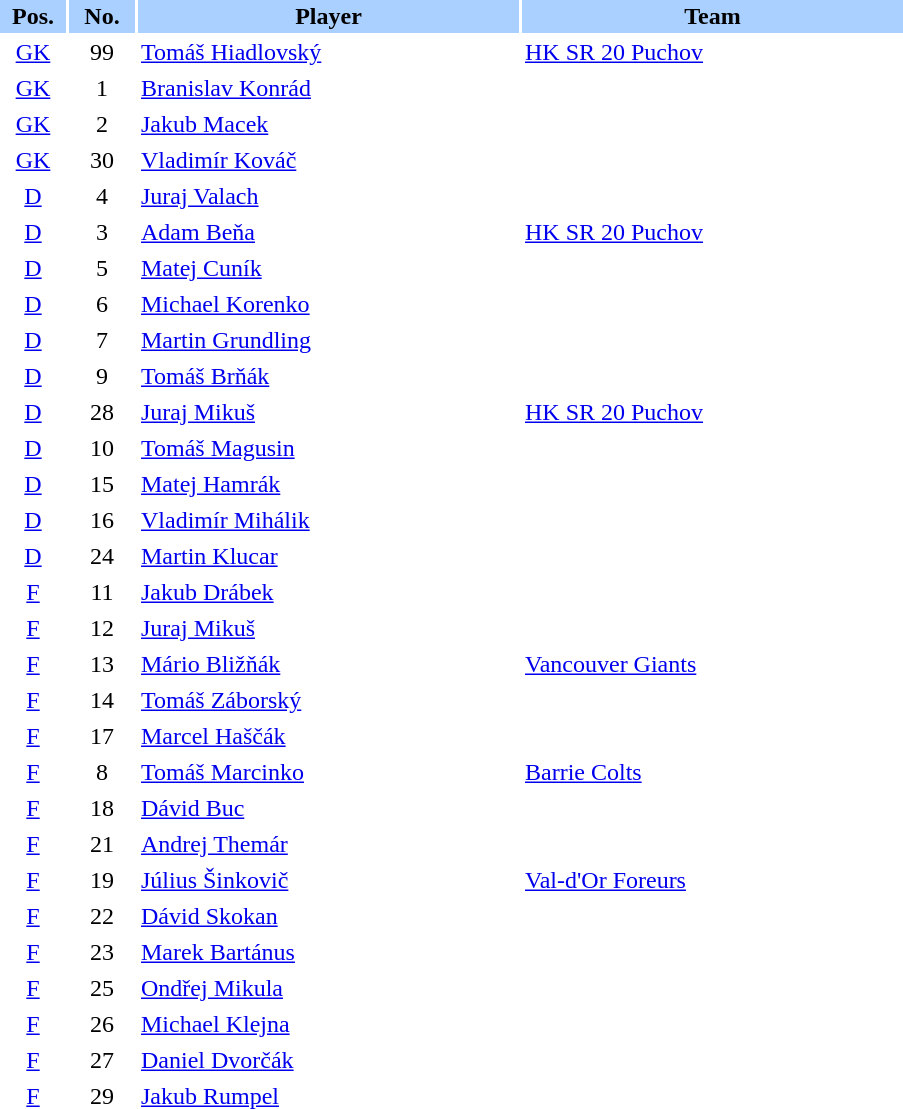<table border="0" cellspacing="2" cellpadding="2">
<tr bgcolor=AAD0FF>
<th width=40>Pos.</th>
<th width=40>No.</th>
<th width=250>Player</th>
<th width=250>Team</th>
</tr>
<tr>
<td style="text-align:center;"><a href='#'>GK</a></td>
<td style="text-align:center;">99</td>
<td><a href='#'>Tomáš Hiadlovský</a></td>
<td> <a href='#'>HK SR 20 Puchov</a></td>
</tr>
<tr>
<td style="text-align:center;"><a href='#'>GK</a></td>
<td style="text-align:center;">1</td>
<td><a href='#'>Branislav Konrád</a></td>
</tr>
<tr>
<td style="text-align:center;"><a href='#'>GK</a></td>
<td style="text-align:center;">2</td>
<td><a href='#'>Jakub Macek</a></td>
</tr>
<tr>
<td style="text-align:center;"><a href='#'>GK</a></td>
<td style="text-align:center;">30</td>
<td><a href='#'>Vladimír Kováč</a></td>
</tr>
<tr>
<td style="text-align:center;"><a href='#'>D</a></td>
<td style="text-align:center;">4</td>
<td><a href='#'>Juraj Valach</a></td>
</tr>
<tr>
<td style="text-align:center;"><a href='#'>D</a></td>
<td style="text-align:center;">3</td>
<td><a href='#'>Adam Beňa</a></td>
<td> <a href='#'>HK SR 20 Puchov</a></td>
</tr>
<tr>
<td style="text-align:center;"><a href='#'>D</a></td>
<td style="text-align:center;">5</td>
<td><a href='#'>Matej Cuník</a></td>
</tr>
<tr>
<td style="text-align:center;"><a href='#'>D</a></td>
<td style="text-align:center;">6</td>
<td><a href='#'>Michael Korenko</a></td>
</tr>
<tr>
<td style="text-align:center;"><a href='#'>D</a></td>
<td style="text-align:center;">7</td>
<td><a href='#'>Martin Grundling</a></td>
</tr>
<tr>
<td style="text-align:center;"><a href='#'>D</a></td>
<td style="text-align:center;">9</td>
<td><a href='#'>Tomáš Brňák</a></td>
</tr>
<tr>
<td style="text-align:center;"><a href='#'>D</a></td>
<td style="text-align:center;">28</td>
<td><a href='#'>Juraj Mikuš</a></td>
<td> <a href='#'>HK SR 20 Puchov</a></td>
</tr>
<tr>
<td style="text-align:center;"><a href='#'>D</a></td>
<td style="text-align:center;">10</td>
<td><a href='#'>Tomáš Magusin</a></td>
</tr>
<tr>
<td style="text-align:center;"><a href='#'>D</a></td>
<td style="text-align:center;">15</td>
<td><a href='#'>Matej Hamrák</a></td>
</tr>
<tr>
<td style="text-align:center;"><a href='#'>D</a></td>
<td style="text-align:center;">16</td>
<td><a href='#'>Vladimír Mihálik</a></td>
</tr>
<tr>
<td style="text-align:center;"><a href='#'>D</a></td>
<td style="text-align:center;">24</td>
<td><a href='#'>Martin Klucar</a></td>
</tr>
<tr>
<td style="text-align:center;"><a href='#'>F</a></td>
<td style="text-align:center;">11</td>
<td><a href='#'>Jakub Drábek</a></td>
</tr>
<tr>
<td style="text-align:center;"><a href='#'>F</a></td>
<td style="text-align:center;">12</td>
<td><a href='#'>Juraj Mikuš</a></td>
</tr>
<tr>
<td style="text-align:center;"><a href='#'>F</a></td>
<td style="text-align:center;">13</td>
<td><a href='#'>Mário Bližňák</a></td>
<td> <a href='#'>Vancouver Giants</a></td>
</tr>
<tr>
<td style="text-align:center;"><a href='#'>F</a></td>
<td style="text-align:center;">14</td>
<td><a href='#'>Tomáš Záborský</a></td>
</tr>
<tr>
<td style="text-align:center;"><a href='#'>F</a></td>
<td style="text-align:center;">17</td>
<td><a href='#'>Marcel Haščák</a></td>
</tr>
<tr>
<td style="text-align:center;"><a href='#'>F</a></td>
<td style="text-align:center;">8</td>
<td><a href='#'>Tomáš Marcinko</a></td>
<td> <a href='#'>Barrie Colts</a></td>
</tr>
<tr>
<td style="text-align:center;"><a href='#'>F</a></td>
<td style="text-align:center;">18</td>
<td><a href='#'>Dávid Buc</a></td>
</tr>
<tr>
<td style="text-align:center;"><a href='#'>F</a></td>
<td style="text-align:center;">21</td>
<td><a href='#'>Andrej Themár</a></td>
</tr>
<tr>
<td style="text-align:center;"><a href='#'>F</a></td>
<td style="text-align:center;">19</td>
<td><a href='#'>Július Šinkovič</a></td>
<td> <a href='#'>Val-d'Or Foreurs</a></td>
</tr>
<tr>
<td style="text-align:center;"><a href='#'>F</a></td>
<td style="text-align:center;">22</td>
<td><a href='#'>Dávid Skokan</a></td>
</tr>
<tr>
<td style="text-align:center;"><a href='#'>F</a></td>
<td style="text-align:center;">23</td>
<td><a href='#'>Marek Bartánus</a></td>
</tr>
<tr>
<td style="text-align:center;"><a href='#'>F</a></td>
<td style="text-align:center;">25</td>
<td><a href='#'>Ondřej Mikula</a></td>
</tr>
<tr>
<td style="text-align:center;"><a href='#'>F</a></td>
<td style="text-align:center;">26</td>
<td><a href='#'>Michael Klejna</a></td>
</tr>
<tr>
<td style="text-align:center;"><a href='#'>F</a></td>
<td style="text-align:center;">27</td>
<td><a href='#'>Daniel Dvorčák</a></td>
</tr>
<tr>
<td style="text-align:center;"><a href='#'>F</a></td>
<td style="text-align:center;">29</td>
<td><a href='#'>Jakub Rumpel</a></td>
</tr>
</table>
